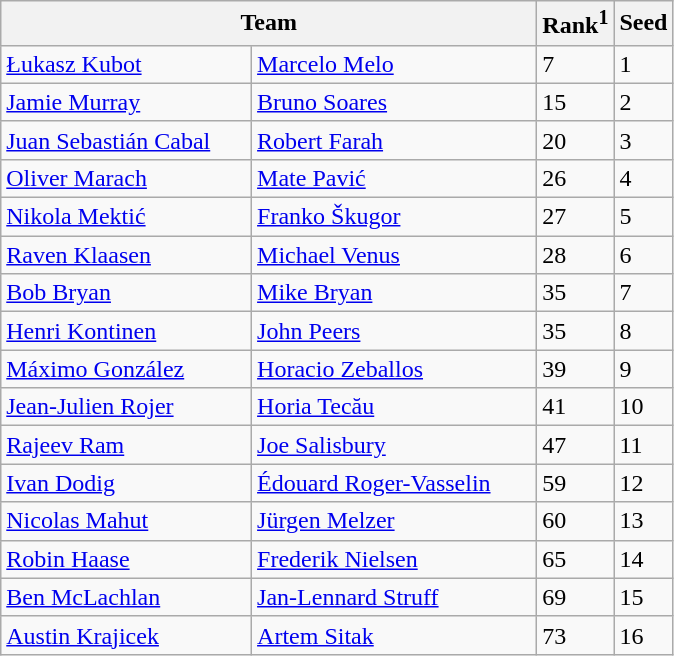<table class="wikitable sortable collapsible uncollapsed ">
<tr>
<th width="350" colspan=2>Team</th>
<th>Rank<sup>1</sup></th>
<th>Seed</th>
</tr>
<tr>
<td> <a href='#'>Łukasz Kubot</a></td>
<td> <a href='#'>Marcelo Melo</a></td>
<td>7</td>
<td>1</td>
</tr>
<tr>
<td> <a href='#'>Jamie Murray</a></td>
<td> <a href='#'>Bruno Soares</a></td>
<td>15</td>
<td>2</td>
</tr>
<tr>
<td> <a href='#'>Juan Sebastián Cabal</a></td>
<td> <a href='#'>Robert Farah</a></td>
<td>20</td>
<td>3</td>
</tr>
<tr>
<td> <a href='#'>Oliver Marach</a></td>
<td> <a href='#'>Mate Pavić</a></td>
<td>26</td>
<td>4</td>
</tr>
<tr>
<td> <a href='#'>Nikola Mektić</a></td>
<td> <a href='#'>Franko Škugor</a></td>
<td>27</td>
<td>5</td>
</tr>
<tr>
<td> <a href='#'>Raven Klaasen</a></td>
<td> <a href='#'>Michael Venus</a></td>
<td>28</td>
<td>6</td>
</tr>
<tr>
<td> <a href='#'>Bob Bryan</a></td>
<td> <a href='#'>Mike Bryan</a></td>
<td>35</td>
<td>7</td>
</tr>
<tr>
<td> <a href='#'>Henri Kontinen</a></td>
<td> <a href='#'>John Peers</a></td>
<td>35</td>
<td>8</td>
</tr>
<tr>
<td> <a href='#'>Máximo González</a></td>
<td> <a href='#'>Horacio Zeballos</a></td>
<td>39</td>
<td>9</td>
</tr>
<tr>
<td> <a href='#'>Jean-Julien Rojer</a></td>
<td> <a href='#'>Horia Tecău</a></td>
<td>41</td>
<td>10</td>
</tr>
<tr>
<td> <a href='#'>Rajeev Ram</a></td>
<td> <a href='#'>Joe Salisbury</a></td>
<td>47</td>
<td>11</td>
</tr>
<tr>
<td> <a href='#'>Ivan Dodig</a></td>
<td> <a href='#'>Édouard Roger-Vasselin</a></td>
<td>59</td>
<td>12</td>
</tr>
<tr>
<td> <a href='#'>Nicolas Mahut</a></td>
<td> <a href='#'>Jürgen Melzer</a></td>
<td>60</td>
<td>13</td>
</tr>
<tr>
<td> <a href='#'>Robin Haase</a></td>
<td> <a href='#'>Frederik Nielsen</a></td>
<td>65</td>
<td>14</td>
</tr>
<tr>
<td> <a href='#'>Ben McLachlan</a></td>
<td> <a href='#'>Jan-Lennard Struff</a></td>
<td>69</td>
<td>15</td>
</tr>
<tr>
<td> <a href='#'>Austin Krajicek</a></td>
<td> <a href='#'>Artem Sitak</a></td>
<td>73</td>
<td>16</td>
</tr>
</table>
